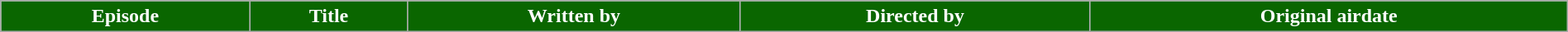<table class="wikitable plainrowheaders" style="width:100%;">
<tr style="color:#fff;">
<th style="background:#0A6600;">Episode</th>
<th style="background:#0A6600;">Title</th>
<th style="background:#0A6600;">Written by</th>
<th style="background:#0A6600;">Directed by</th>
<th style="background:#0A6600;">Original airdate<br>





</th>
</tr>
</table>
